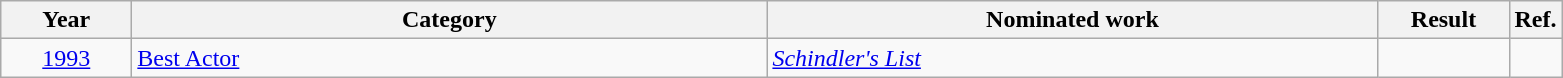<table class=wikitable>
<tr>
<th scope="col" style="width:5em;">Year</th>
<th scope="col" style="width:26em;">Category</th>
<th scope="col" style="width:25em;">Nominated work</th>
<th scope="col" style="width:5em;">Result</th>
<th>Ref.</th>
</tr>
<tr>
<td style="text-align:center;"><a href='#'>1993</a></td>
<td><a href='#'>Best Actor</a></td>
<td><em><a href='#'>Schindler's List</a></em></td>
<td></td>
<td></td>
</tr>
</table>
